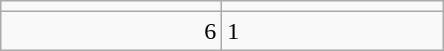<table class="wikitable">
<tr>
<td align="center" width="140"></td>
<td align="center" width="140"></td>
</tr>
<tr>
<td align="right">6</td>
<td>1</td>
</tr>
</table>
